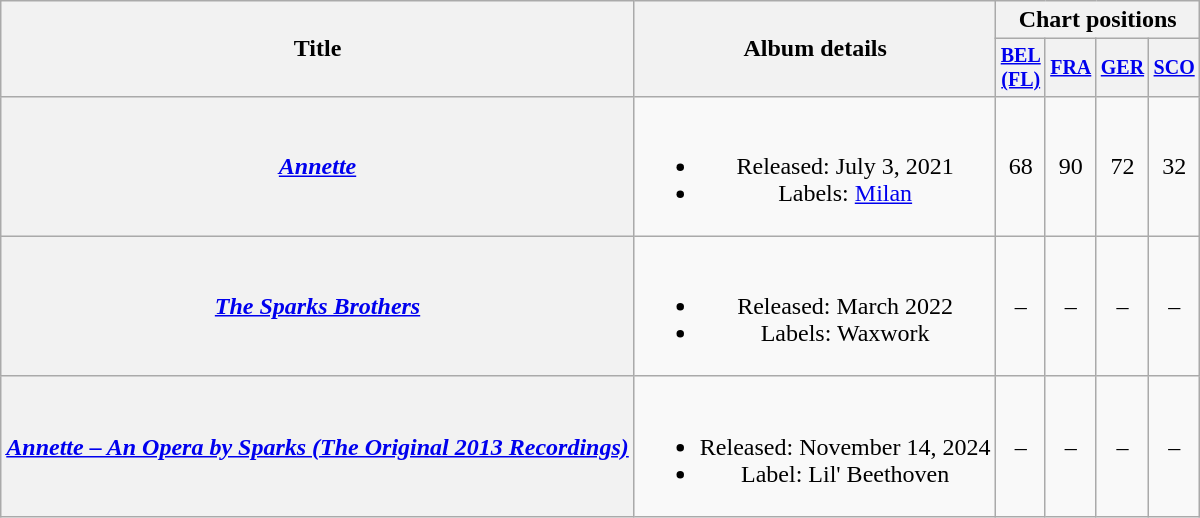<table class="wikitable plainrowheaders" style=text-align:center;>
<tr>
<th rowspan="2">Title</th>
<th rowspan="2">Album details</th>
<th colspan="4">Chart positions</th>
</tr>
<tr style="font-size:smaller;">
<th width="20"><a href='#'>BEL<br>(FL)</a><br></th>
<th width="20"><a href='#'>FRA</a><br></th>
<th width="20"><a href='#'>GER</a><br></th>
<th width="20"><a href='#'>SCO</a><br></th>
</tr>
<tr>
<th scope="row"><em><a href='#'>Annette</a></em></th>
<td><br><ul><li>Released: July 3, 2021</li><li>Labels: <a href='#'>Milan</a></li></ul></td>
<td>68</td>
<td>90</td>
<td>72</td>
<td>32</td>
</tr>
<tr>
<th scope="row"><em><a href='#'>The Sparks Brothers</a></em></th>
<td><br><ul><li>Released: March 2022</li><li>Labels: Waxwork</li></ul></td>
<td>–</td>
<td>–</td>
<td>–</td>
<td>–</td>
</tr>
<tr>
<th scope="row"><em><a href='#'>Annette – An Opera by Sparks (The Original 2013 Recordings)</a></em></th>
<td><br><ul><li>Released: November 14, 2024</li><li>Label: Lil' Beethoven</li></ul></td>
<td>–</td>
<td>–</td>
<td>–</td>
<td>–</td>
</tr>
</table>
